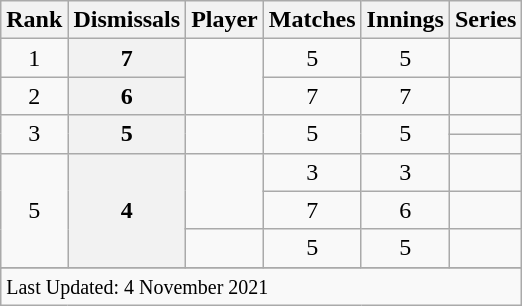<table class="wikitable plainrowheaders sortable">
<tr>
<th scope=col>Rank</th>
<th scope=col>Dismissals</th>
<th scope=col>Player</th>
<th scope=col>Matches</th>
<th scope=col>Innings</th>
<th scope=col>Series</th>
</tr>
<tr>
<td align=center>1</td>
<th scope=row style=text-align:center;>7</th>
<td rowspan=2> </td>
<td align=center>5</td>
<td align=center>5</td>
<td></td>
</tr>
<tr>
<td align=center>2</td>
<th scope=row style=text-align:center;>6</th>
<td align=center>7</td>
<td align=center>7</td>
<td></td>
</tr>
<tr>
<td align=center rowspan=2>3</td>
<th scope=row style=text-align:center; rowspan=2>5</th>
<td rowspan=2></td>
<td align=center rowspan=2>5</td>
<td align=center rowspan=2>5</td>
<td></td>
</tr>
<tr>
<td></td>
</tr>
<tr>
<td align=center rowspan=3>5</td>
<th scope=row style=text-align:center; rowspan=3>4</th>
<td rowspan=2> </td>
<td align=center>3</td>
<td align=center>3</td>
<td></td>
</tr>
<tr>
<td align=center>7</td>
<td align=center>6</td>
<td></td>
</tr>
<tr>
<td></td>
<td align=center>5</td>
<td align=center>5</td>
<td></td>
</tr>
<tr>
</tr>
<tr class=sortbottom>
<td colspan=6><small>Last Updated: 4 November 2021</small></td>
</tr>
</table>
